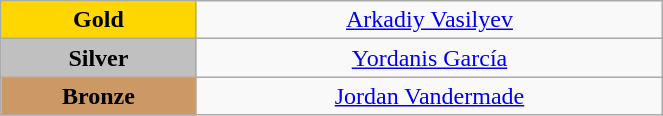<table class="wikitable" style="text-align:center; " width="35%">
<tr>
<td bgcolor="gold"><strong>Gold</strong></td>
<td><a href='#'>Arkadiy Vasilyev</a><br>  <small><em></em></small></td>
</tr>
<tr>
<td bgcolor="silver"><strong>Silver</strong></td>
<td><a href='#'>Yordanis García</a><br>  <small><em></em></small></td>
</tr>
<tr>
<td bgcolor="CC9966"><strong>Bronze</strong></td>
<td><a href='#'>Jordan Vandermade</a><br>  <small><em></em></small></td>
</tr>
</table>
